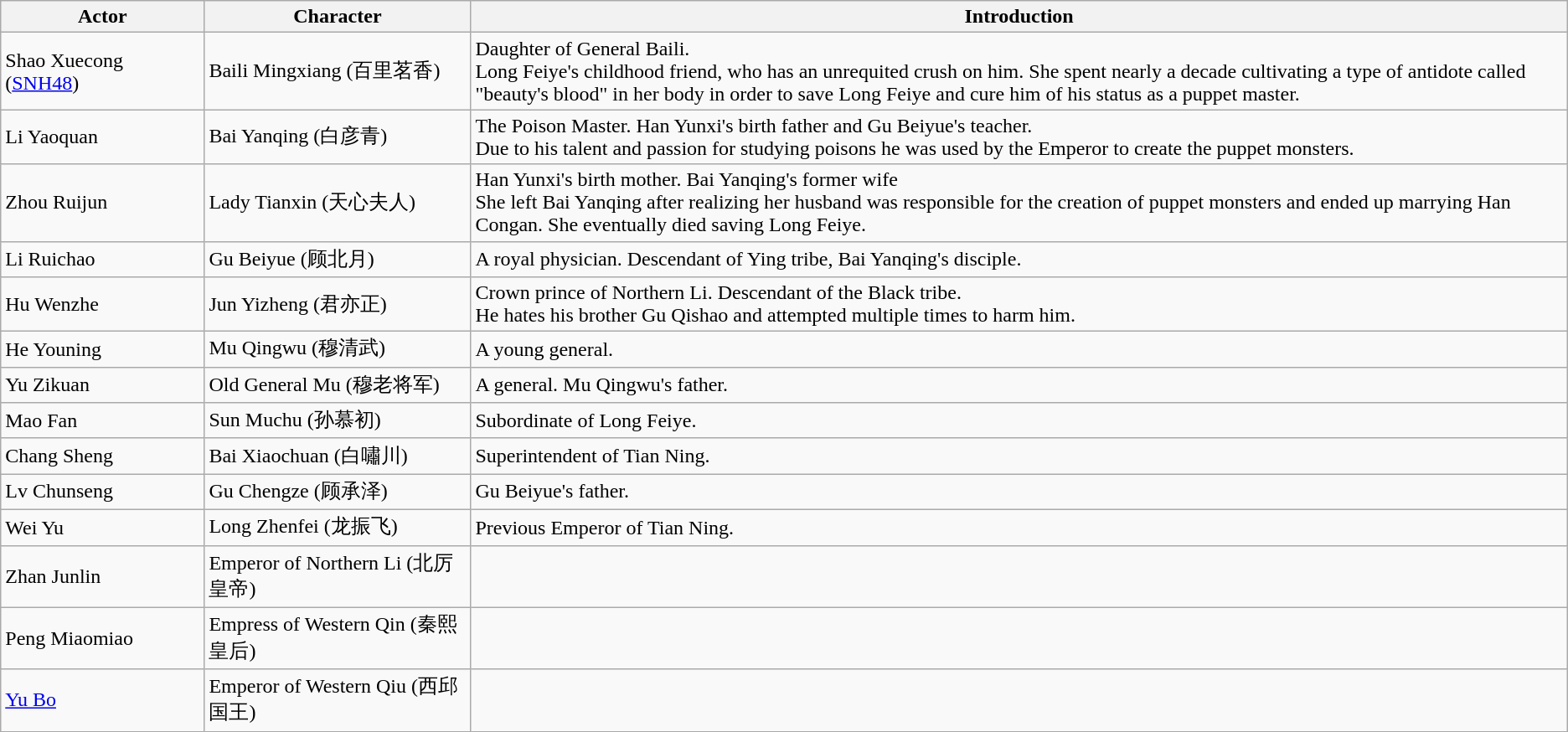<table class="wikitable">
<tr>
<th style="width:13%">Actor</th>
<th style="width:17%">Character</th>
<th>Introduction</th>
</tr>
<tr>
<td>Shao Xuecong (<a href='#'>SNH48</a>)</td>
<td>Baili Mingxiang (百里茗香)</td>
<td>Daughter of General Baili. <br> Long Feiye's childhood friend, who has an unrequited crush on him. She spent nearly a decade cultivating a type of antidote called "beauty's blood" in her body in order to save Long Feiye and cure him of his status as a puppet master.</td>
</tr>
<tr>
<td>Li Yaoquan</td>
<td>Bai Yanqing (白彦青)</td>
<td>The Poison Master. Han Yunxi's birth father and Gu Beiyue's teacher.<br> Due to his talent and passion for studying poisons he was used by the Emperor to create the puppet monsters.</td>
</tr>
<tr>
<td>Zhou Ruijun</td>
<td>Lady Tianxin (天心夫人)</td>
<td>Han Yunxi's birth mother. Bai Yanqing's former wife <br> She left Bai Yanqing after realizing her husband was responsible for the creation of puppet monsters and ended up marrying Han Congan. She eventually died saving Long Feiye.</td>
</tr>
<tr>
<td>Li Ruichao</td>
<td>Gu Beiyue (顾北月)</td>
<td>A royal physician. Descendant of Ying tribe, Bai Yanqing's disciple.</td>
</tr>
<tr>
<td>Hu Wenzhe</td>
<td>Jun Yizheng (君亦正)</td>
<td>Crown prince of Northern Li. Descendant of the Black tribe. <br> He hates his brother Gu Qishao and attempted multiple times to harm him.</td>
</tr>
<tr>
<td>He Youning</td>
<td>Mu Qingwu (穆清武)</td>
<td>A young general.</td>
</tr>
<tr>
<td>Yu Zikuan</td>
<td>Old General Mu (穆老将军)</td>
<td>A general. Mu Qingwu's father.</td>
</tr>
<tr>
<td>Mao Fan</td>
<td>Sun Muchu (孙慕初)</td>
<td>Subordinate of Long Feiye.</td>
</tr>
<tr>
<td>Chang Sheng</td>
<td>Bai Xiaochuan (白嘯川)</td>
<td>Superintendent of Tian Ning.</td>
</tr>
<tr>
<td>Lv Chunseng</td>
<td>Gu Chengze (顾承泽)</td>
<td>Gu Beiyue's father.</td>
</tr>
<tr>
<td>Wei Yu</td>
<td>Long Zhenfei (龙振飞)</td>
<td>Previous Emperor of Tian Ning.</td>
</tr>
<tr>
<td>Zhan Junlin</td>
<td>Emperor of Northern Li (北厉皇帝)</td>
<td></td>
</tr>
<tr>
<td>Peng Miaomiao</td>
<td>Empress of  Western Qin (秦熙皇后)</td>
<td></td>
</tr>
<tr>
<td><a href='#'>Yu Bo</a></td>
<td>Emperor of Western Qiu (西邱国王)</td>
<td></td>
</tr>
</table>
